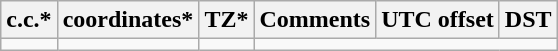<table class="wikitable sortable">
<tr>
<th>c.c.*</th>
<th>coordinates*</th>
<th>TZ*</th>
<th>Comments</th>
<th>UTC offset</th>
<th>DST</th>
</tr>
<tr --->
<td></td>
<td></td>
<td></td>
</tr>
</table>
